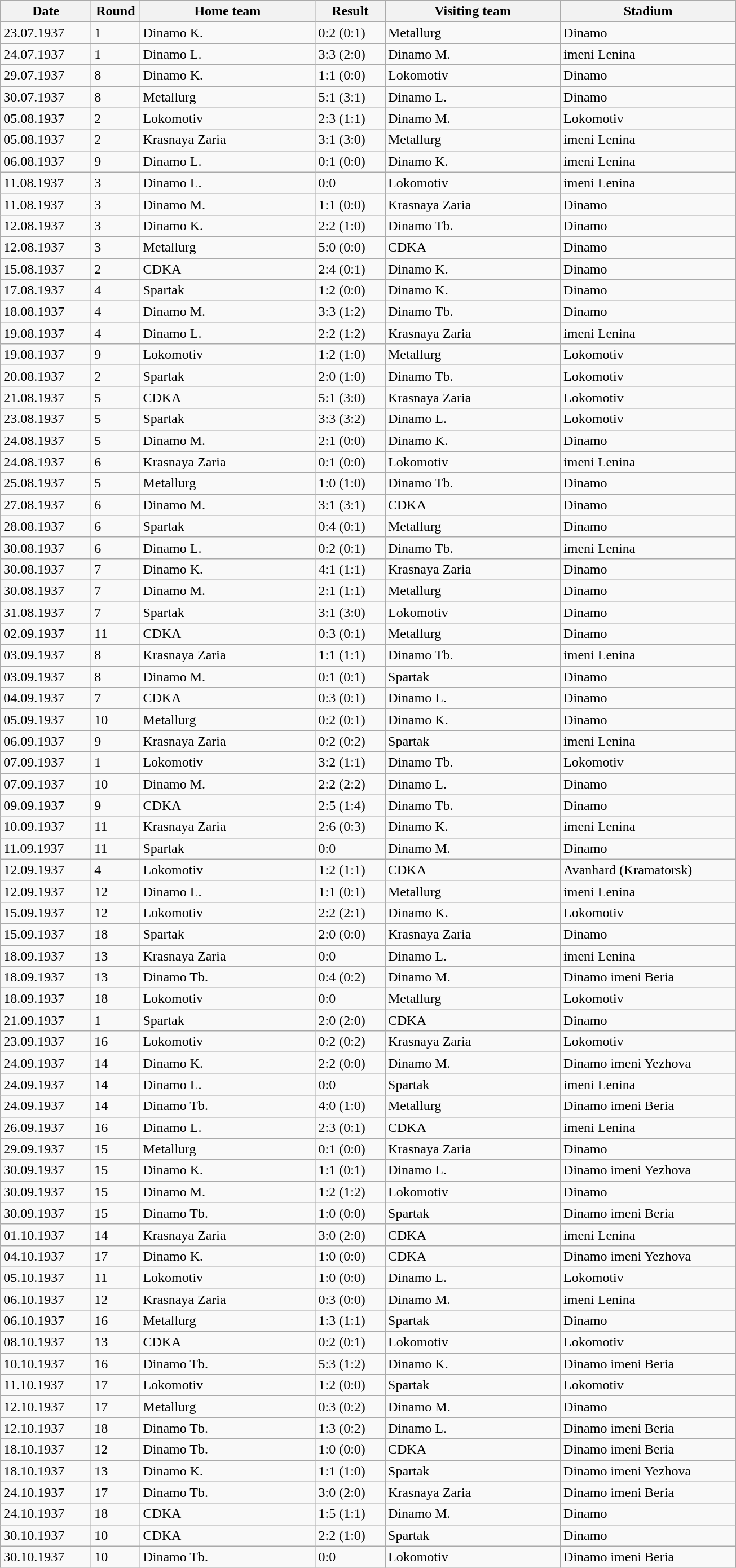<table class="wikitable sortable">
<tr>
<th width="100">Date</th>
<th width="50">Round</th>
<th width="200">Home team</th>
<th width="75">Result</th>
<th width="200">Visiting team</th>
<th width="200">Stadium</th>
</tr>
<tr>
<td>23.07.1937</td>
<td>1</td>
<td>Dinamo K.</td>
<td>0:2 (0:1)</td>
<td>Metallurg</td>
<td>Dinamo</td>
</tr>
<tr>
<td>24.07.1937</td>
<td>1</td>
<td>Dinamo L.</td>
<td>3:3 (2:0)</td>
<td>Dinamo M.</td>
<td>imeni Lenina</td>
</tr>
<tr>
<td>29.07.1937</td>
<td>8</td>
<td>Dinamo K.</td>
<td>1:1 (0:0)</td>
<td>Lokomotiv</td>
<td>Dinamo</td>
</tr>
<tr>
<td>30.07.1937</td>
<td>8</td>
<td>Metallurg</td>
<td>5:1 (3:1)</td>
<td>Dinamo L.</td>
<td>Dinamo</td>
</tr>
<tr>
<td>05.08.1937</td>
<td>2</td>
<td>Lokomotiv</td>
<td>2:3 (1:1)</td>
<td>Dinamo M.</td>
<td>Lokomotiv</td>
</tr>
<tr>
<td>05.08.1937</td>
<td>2</td>
<td>Krasnaya Zaria</td>
<td>3:1 (3:0)</td>
<td>Metallurg</td>
<td>imeni Lenina</td>
</tr>
<tr>
<td>06.08.1937</td>
<td>9</td>
<td>Dinamo L.</td>
<td>0:1 (0:0)</td>
<td>Dinamo K.</td>
<td>imeni Lenina</td>
</tr>
<tr>
<td>11.08.1937</td>
<td>3</td>
<td>Dinamo L.</td>
<td>0:0</td>
<td>Lokomotiv</td>
<td>imeni Lenina</td>
</tr>
<tr>
<td>11.08.1937</td>
<td>3</td>
<td>Dinamo M.</td>
<td>1:1 (0:0)</td>
<td>Krasnaya Zaria</td>
<td>Dinamo</td>
</tr>
<tr>
<td>12.08.1937</td>
<td>3</td>
<td>Dinamo K.</td>
<td>2:2 (1:0)</td>
<td>Dinamo Tb.</td>
<td>Dinamo</td>
</tr>
<tr>
<td>12.08.1937</td>
<td>3</td>
<td>Metallurg</td>
<td>5:0 (0:0)</td>
<td>CDKA</td>
<td>Dinamo</td>
</tr>
<tr>
<td>15.08.1937</td>
<td>2</td>
<td>CDKA</td>
<td>2:4 (0:1)</td>
<td>Dinamo K.</td>
<td>Dinamo</td>
</tr>
<tr>
<td>17.08.1937</td>
<td>4</td>
<td>Spartak</td>
<td>1:2 (0:0)</td>
<td>Dinamo K.</td>
<td>Dinamo</td>
</tr>
<tr>
<td>18.08.1937</td>
<td>4</td>
<td>Dinamo M.</td>
<td>3:3 (1:2)</td>
<td>Dinamo Tb.</td>
<td>Dinamo</td>
</tr>
<tr>
<td>19.08.1937</td>
<td>4</td>
<td>Dinamo L.</td>
<td>2:2 (1:2)</td>
<td>Krasnaya Zaria</td>
<td>imeni Lenina</td>
</tr>
<tr>
<td>19.08.1937</td>
<td>9</td>
<td>Lokomotiv</td>
<td>1:2 (1:0)</td>
<td>Metallurg</td>
<td>Lokomotiv</td>
</tr>
<tr>
<td>20.08.1937</td>
<td>2</td>
<td>Spartak</td>
<td>2:0 (1:0)</td>
<td>Dinamo Tb.</td>
<td>Lokomotiv</td>
</tr>
<tr>
<td>21.08.1937</td>
<td>5</td>
<td>CDKA</td>
<td>5:1 (3:0)</td>
<td>Krasnaya Zaria</td>
<td>Lokomotiv</td>
</tr>
<tr>
<td>23.08.1937</td>
<td>5</td>
<td>Spartak</td>
<td>3:3 (3:2)</td>
<td>Dinamo L.</td>
<td>Lokomotiv</td>
</tr>
<tr>
<td>24.08.1937</td>
<td>5</td>
<td>Dinamo M.</td>
<td>2:1 (0:0)</td>
<td>Dinamo K.</td>
<td>Dinamo</td>
</tr>
<tr>
<td>24.08.1937</td>
<td>6</td>
<td>Krasnaya Zaria</td>
<td>0:1 (0:0)</td>
<td>Lokomotiv</td>
<td>imeni Lenina</td>
</tr>
<tr>
<td>25.08.1937</td>
<td>5</td>
<td>Metallurg</td>
<td>1:0 (1:0)</td>
<td>Dinamo Tb.</td>
<td>Dinamo</td>
</tr>
<tr>
<td>27.08.1937</td>
<td>6</td>
<td>Dinamo M.</td>
<td>3:1 (3:1)</td>
<td>CDKA</td>
<td>Dinamo</td>
</tr>
<tr>
<td>28.08.1937</td>
<td>6</td>
<td>Spartak</td>
<td>0:4 (0:1)</td>
<td>Metallurg</td>
<td>Dinamo</td>
</tr>
<tr>
<td>30.08.1937</td>
<td>6</td>
<td>Dinamo L.</td>
<td>0:2 (0:1)</td>
<td>Dinamo Tb.</td>
<td>imeni Lenina</td>
</tr>
<tr>
<td>30.08.1937</td>
<td>7</td>
<td>Dinamo K.</td>
<td>4:1 (1:1)</td>
<td>Krasnaya Zaria</td>
<td>Dinamo</td>
</tr>
<tr>
<td>30.08.1937</td>
<td>7</td>
<td>Dinamo M.</td>
<td>2:1 (1:1)</td>
<td>Metallurg</td>
<td>Dinamo</td>
</tr>
<tr>
<td>31.08.1937</td>
<td>7</td>
<td>Spartak</td>
<td>3:1 (3:0)</td>
<td>Lokomotiv</td>
<td>Dinamo</td>
</tr>
<tr>
<td>02.09.1937</td>
<td>11</td>
<td>CDKA</td>
<td>0:3 (0:1)</td>
<td>Metallurg</td>
<td>Dinamo</td>
</tr>
<tr>
<td>03.09.1937</td>
<td>8</td>
<td>Krasnaya Zaria</td>
<td>1:1 (1:1)</td>
<td>Dinamo Tb.</td>
<td>imeni Lenina</td>
</tr>
<tr>
<td>03.09.1937</td>
<td>8</td>
<td>Dinamo M.</td>
<td>0:1 (0:1)</td>
<td>Spartak</td>
<td>Dinamo</td>
</tr>
<tr>
<td>04.09.1937</td>
<td>7</td>
<td>CDKA</td>
<td>0:3 (0:1)</td>
<td>Dinamo L.</td>
<td>Dinamo</td>
</tr>
<tr>
<td>05.09.1937</td>
<td>10</td>
<td>Metallurg</td>
<td>0:2 (0:1)</td>
<td>Dinamo K.</td>
<td>Dinamo</td>
</tr>
<tr>
<td>06.09.1937</td>
<td>9</td>
<td>Krasnaya Zaria</td>
<td>0:2 (0:2)</td>
<td>Spartak</td>
<td>imeni Lenina</td>
</tr>
<tr>
<td>07.09.1937</td>
<td>1</td>
<td>Lokomotiv</td>
<td>3:2 (1:1)</td>
<td>Dinamo Tb.</td>
<td>Lokomotiv</td>
</tr>
<tr>
<td>07.09.1937</td>
<td>10</td>
<td>Dinamo M.</td>
<td>2:2 (2:2)</td>
<td>Dinamo L.</td>
<td>Dinamo</td>
</tr>
<tr>
<td>09.09.1937</td>
<td>9</td>
<td>CDKA</td>
<td>2:5 (1:4)</td>
<td>Dinamo Tb.</td>
<td>Dinamo</td>
</tr>
<tr>
<td>10.09.1937</td>
<td>11</td>
<td>Krasnaya Zaria</td>
<td>2:6 (0:3)</td>
<td>Dinamo K.</td>
<td>imeni Lenina</td>
</tr>
<tr>
<td>11.09.1937</td>
<td>11</td>
<td>Spartak</td>
<td>0:0</td>
<td>Dinamo M.</td>
<td>Dinamo</td>
</tr>
<tr>
<td>12.09.1937</td>
<td>4</td>
<td>Lokomotiv</td>
<td>1:2 (1:1)</td>
<td>CDKA</td>
<td>Avanhard (Kramatorsk)</td>
</tr>
<tr>
<td>12.09.1937</td>
<td>12</td>
<td>Dinamo L.</td>
<td>1:1 (0:1)</td>
<td>Metallurg</td>
<td>imeni Lenina</td>
</tr>
<tr>
<td>15.09.1937</td>
<td>12</td>
<td>Lokomotiv</td>
<td>2:2 (2:1)</td>
<td>Dinamo K.</td>
<td>Lokomotiv</td>
</tr>
<tr>
<td>15.09.1937</td>
<td>18</td>
<td>Spartak</td>
<td>2:0 (0:0)</td>
<td>Krasnaya Zaria</td>
<td>Dinamo</td>
</tr>
<tr>
<td>18.09.1937</td>
<td>13</td>
<td>Krasnaya Zaria</td>
<td>0:0</td>
<td>Dinamo L.</td>
<td>imeni Lenina</td>
</tr>
<tr>
<td>18.09.1937</td>
<td>13</td>
<td>Dinamo Tb.</td>
<td>0:4 (0:2)</td>
<td>Dinamo M.</td>
<td>Dinamo imeni Beria</td>
</tr>
<tr>
<td>18.09.1937</td>
<td>18</td>
<td>Lokomotiv</td>
<td>0:0</td>
<td>Metallurg</td>
<td>Lokomotiv</td>
</tr>
<tr>
<td>21.09.1937</td>
<td>1</td>
<td>Spartak</td>
<td>2:0 (2:0)</td>
<td>CDKA</td>
<td>Dinamo</td>
</tr>
<tr>
<td>23.09.1937</td>
<td>16</td>
<td>Lokomotiv</td>
<td>0:2 (0:2)</td>
<td>Krasnaya Zaria</td>
<td>Lokomotiv</td>
</tr>
<tr>
<td>24.09.1937</td>
<td>14</td>
<td>Dinamo K.</td>
<td>2:2 (0:0)</td>
<td>Dinamo M.</td>
<td>Dinamo imeni Yezhova</td>
</tr>
<tr>
<td>24.09.1937</td>
<td>14</td>
<td>Dinamo L.</td>
<td>0:0</td>
<td>Spartak</td>
<td>imeni Lenina</td>
</tr>
<tr>
<td>24.09.1937</td>
<td>14</td>
<td>Dinamo Tb.</td>
<td>4:0 (1:0)</td>
<td>Metallurg</td>
<td>Dinamo imeni Beria</td>
</tr>
<tr>
<td>26.09.1937</td>
<td>16</td>
<td>Dinamo L.</td>
<td>2:3 (0:1)</td>
<td>CDKA</td>
<td>imeni Lenina</td>
</tr>
<tr>
<td>29.09.1937</td>
<td>15</td>
<td>Metallurg</td>
<td>0:1 (0:0)</td>
<td>Krasnaya Zaria</td>
<td>Dinamo</td>
</tr>
<tr>
<td>30.09.1937</td>
<td>15</td>
<td>Dinamo K.</td>
<td>1:1 (0:1)</td>
<td>Dinamo L.</td>
<td>Dinamo imeni Yezhova</td>
</tr>
<tr>
<td>30.09.1937</td>
<td>15</td>
<td>Dinamo M.</td>
<td>1:2 (1:2)</td>
<td>Lokomotiv</td>
<td>Dinamo</td>
</tr>
<tr>
<td>30.09.1937</td>
<td>15</td>
<td>Dinamo Tb.</td>
<td>1:0 (0:0)</td>
<td>Spartak</td>
<td>Dinamo imeni Beria</td>
</tr>
<tr>
<td>01.10.1937</td>
<td>14</td>
<td>Krasnaya Zaria</td>
<td>3:0 (2:0)</td>
<td>CDKA</td>
<td>imeni Lenina</td>
</tr>
<tr>
<td>04.10.1937</td>
<td>17</td>
<td>Dinamo K.</td>
<td>1:0 (0:0)</td>
<td>CDKA</td>
<td>Dinamo imeni Yezhova</td>
</tr>
<tr>
<td>05.10.1937</td>
<td>11</td>
<td>Lokomotiv</td>
<td>1:0 (0:0)</td>
<td>Dinamo L.</td>
<td>Lokomotiv</td>
</tr>
<tr>
<td>06.10.1937</td>
<td>12</td>
<td>Krasnaya Zaria</td>
<td>0:3 (0:0)</td>
<td>Dinamo M.</td>
<td>imeni Lenina</td>
</tr>
<tr>
<td>06.10.1937</td>
<td>16</td>
<td>Metallurg</td>
<td>1:3 (1:1)</td>
<td>Spartak</td>
<td>Dinamo</td>
</tr>
<tr>
<td>08.10.1937</td>
<td>13</td>
<td>CDKA</td>
<td>0:2 (0:1)</td>
<td>Lokomotiv</td>
<td>Lokomotiv</td>
</tr>
<tr>
<td>10.10.1937</td>
<td>16</td>
<td>Dinamo Tb.</td>
<td>5:3 (1:2)</td>
<td>Dinamo K.</td>
<td>Dinamo imeni Beria</td>
</tr>
<tr>
<td>11.10.1937</td>
<td>17</td>
<td>Lokomotiv</td>
<td>1:2 (0:0)</td>
<td>Spartak</td>
<td>Lokomotiv</td>
</tr>
<tr>
<td>12.10.1937</td>
<td>17</td>
<td>Metallurg</td>
<td>0:3 (0:2)</td>
<td>Dinamo M.</td>
<td>Dinamo</td>
</tr>
<tr>
<td>12.10.1937</td>
<td>18</td>
<td>Dinamo Tb.</td>
<td>1:3 (0:2)</td>
<td>Dinamo L.</td>
<td>Dinamo imeni Beria</td>
</tr>
<tr>
<td>18.10.1937</td>
<td>12</td>
<td>Dinamo Tb.</td>
<td>1:0 (0:0)</td>
<td>CDKA</td>
<td>Dinamo imeni Beria</td>
</tr>
<tr>
<td>18.10.1937</td>
<td>13</td>
<td>Dinamo K.</td>
<td>1:1 (1:0)</td>
<td>Spartak</td>
<td>Dinamo imeni Yezhova</td>
</tr>
<tr>
<td>24.10.1937</td>
<td>17</td>
<td>Dinamo Tb.</td>
<td>3:0 (2:0)</td>
<td>Krasnaya Zaria</td>
<td>Dinamo imeni Beria</td>
</tr>
<tr>
<td>24.10.1937</td>
<td>18</td>
<td>CDKA</td>
<td>1:5 (1:1)</td>
<td>Dinamo M.</td>
<td>Dinamo</td>
</tr>
<tr>
<td>30.10.1937</td>
<td>10</td>
<td>CDKA</td>
<td>2:2 (1:0)</td>
<td>Spartak</td>
<td>Dinamo</td>
</tr>
<tr>
<td>30.10.1937</td>
<td>10</td>
<td>Dinamo Tb.</td>
<td>0:0</td>
<td>Lokomotiv</td>
<td>Dinamo imeni Beria</td>
</tr>
</table>
